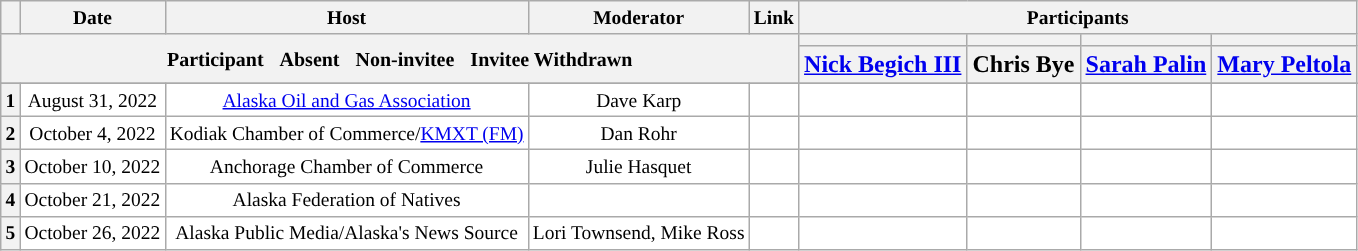<table class="wikitable mw-collapsible"  style="text-align:center;">
<tr style="font-size:small;">
<th scope="col"></th>
<th scope="col">Date</th>
<th scope="col">Host</th>
<th scope="col">Moderator</th>
<th scope="col">Link</th>
<th scope="col" colspan="4">Participants</th>
</tr>
<tr>
<th colspan="5" rowspan="2"> <small>Participant  </small> <small>Absent  </small> <small>Non-invitee  </small> <small>Invitee Withdrawn</small></th>
<th scope="col" style="background:"></th>
<th scope="col" style="background:"></th>
<th scope="col" style="background:"></th>
<th scope="col" style="background:"></th>
</tr>
<tr>
<th scope="col"><a href='#'>Nick Begich III</a></th>
<th scope="col">Chris Bye</th>
<th scope="col"><a href='#'>Sarah Palin</a></th>
<th scole="col"><a href='#'>Mary Peltola</a></th>
</tr>
<tr>
</tr>
<tr style="background:#FFFFFF;font-size:small;">
<th scope="row">1</th>
<td style="white-space:nowrap;">August 31, 2022</td>
<td style="white-space:nowrap;"><a href='#'>Alaska Oil and Gas Association</a></td>
<td style="white-space:nowrap;">Dave Karp</td>
<td style="white-space:nowrap;"></td>
<td></td>
<td></td>
<td></td>
<td></td>
</tr>
<tr style="background:#FFFFFF;font-size:small;">
<th scope="row">2</th>
<td>October 4, 2022</td>
<td>Kodiak Chamber of Commerce/<a href='#'>KMXT (FM)</a></td>
<td>Dan Rohr</td>
<td></td>
<td></td>
<td></td>
<td></td>
<td></td>
</tr>
<tr style="background:#FFFFFF;font-size:small;">
<th scope="row">3</th>
<td>October 10, 2022</td>
<td>Anchorage Chamber of Commerce</td>
<td>Julie Hasquet</td>
<td></td>
<td></td>
<td></td>
<td></td>
<td></td>
</tr>
<tr style="background:#FFFFFF;font-size:small;">
<th scope="row">4</th>
<td>October 21, 2022</td>
<td>Alaska Federation of Natives</td>
<td></td>
<td></td>
<td></td>
<td></td>
<td></td>
<td></td>
</tr>
<tr style="background:#FFFFFF;font-size:small;">
<th scope="row">5</th>
<td>October 26, 2022</td>
<td>Alaska Public Media/Alaska's News Source</td>
<td>Lori Townsend, Mike Ross</td>
<td></td>
<td></td>
<td></td>
<td></td>
<td></td>
</tr>
</table>
